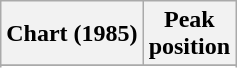<table class="wikitable sortable plainrowheaders" style="text-align:center">
<tr>
<th scope="col">Chart (1985)</th>
<th scope="col">Peak<br>position</th>
</tr>
<tr>
</tr>
<tr>
</tr>
</table>
